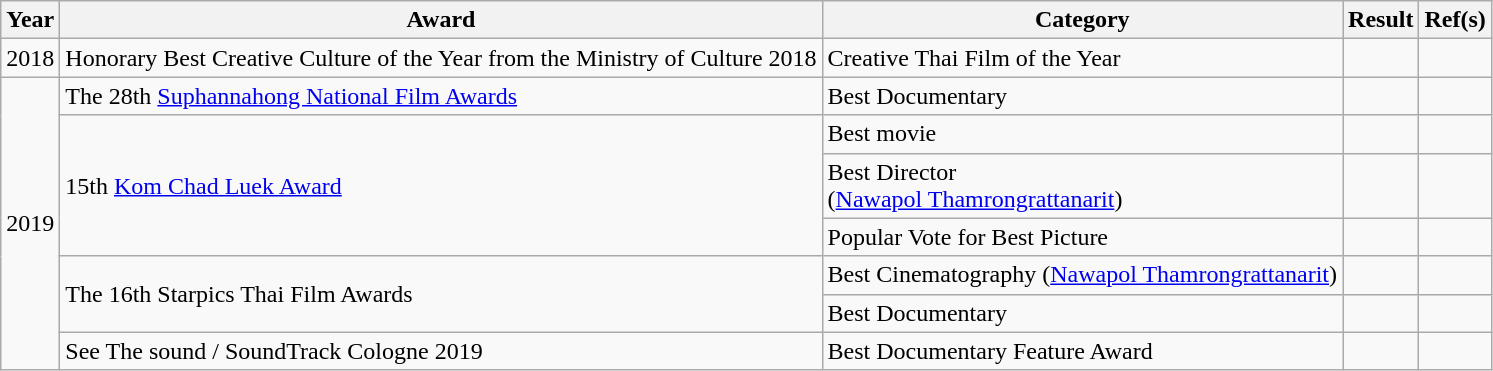<table class="wikitable">
<tr>
<th>Year</th>
<th>Award</th>
<th>Category</th>
<th>Result</th>
<th>Ref(s)</th>
</tr>
<tr>
<td>2018</td>
<td>Honorary Best Creative Culture of the Year from the Ministry of Culture 2018</td>
<td>Creative Thai Film of the Year</td>
<td></td>
<td></td>
</tr>
<tr>
<td rowspan="7">2019</td>
<td>The 28th <a href='#'>Suphannahong National Film Awards</a></td>
<td>Best Documentary</td>
<td></td>
<td></td>
</tr>
<tr>
<td rowspan="3">15th <a href='#'>Kom Chad Luek Award</a></td>
<td>Best movie</td>
<td></td>
<td></td>
</tr>
<tr>
<td>Best Director<br>(<a href='#'>Nawapol Thamrongrattanarit</a>)</td>
<td></td>
<td></td>
</tr>
<tr>
<td>Popular Vote for Best Picture</td>
<td></td>
<td></td>
</tr>
<tr>
<td rowspan="2">The 16th Starpics Thai Film Awards</td>
<td>Best Cinematography (<a href='#'>Nawapol Thamrongrattanarit</a>)</td>
<td></td>
<td></td>
</tr>
<tr>
<td>Best Documentary</td>
<td></td>
<td></td>
</tr>
<tr>
<td>See The sound / SoundTrack Cologne 2019</td>
<td>Best Documentary Feature Award</td>
<td></td>
<td></td>
</tr>
</table>
